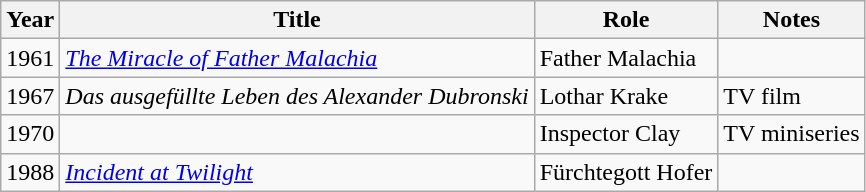<table class="wikitable">
<tr>
<th>Year</th>
<th>Title</th>
<th>Role</th>
<th>Notes</th>
</tr>
<tr>
<td>1961</td>
<td><em><a href='#'>The Miracle of Father Malachia</a></em></td>
<td>Father Malachia</td>
<td></td>
</tr>
<tr>
<td>1967</td>
<td><em>Das ausgefüllte Leben des Alexander Dubronski</em></td>
<td>Lothar Krake</td>
<td>TV film</td>
</tr>
<tr>
<td>1970</td>
<td><em></em></td>
<td>Inspector Clay</td>
<td>TV miniseries</td>
</tr>
<tr>
<td>1988</td>
<td><em><a href='#'>Incident at Twilight</a></em></td>
<td>Fürchtegott Hofer</td>
<td></td>
</tr>
</table>
